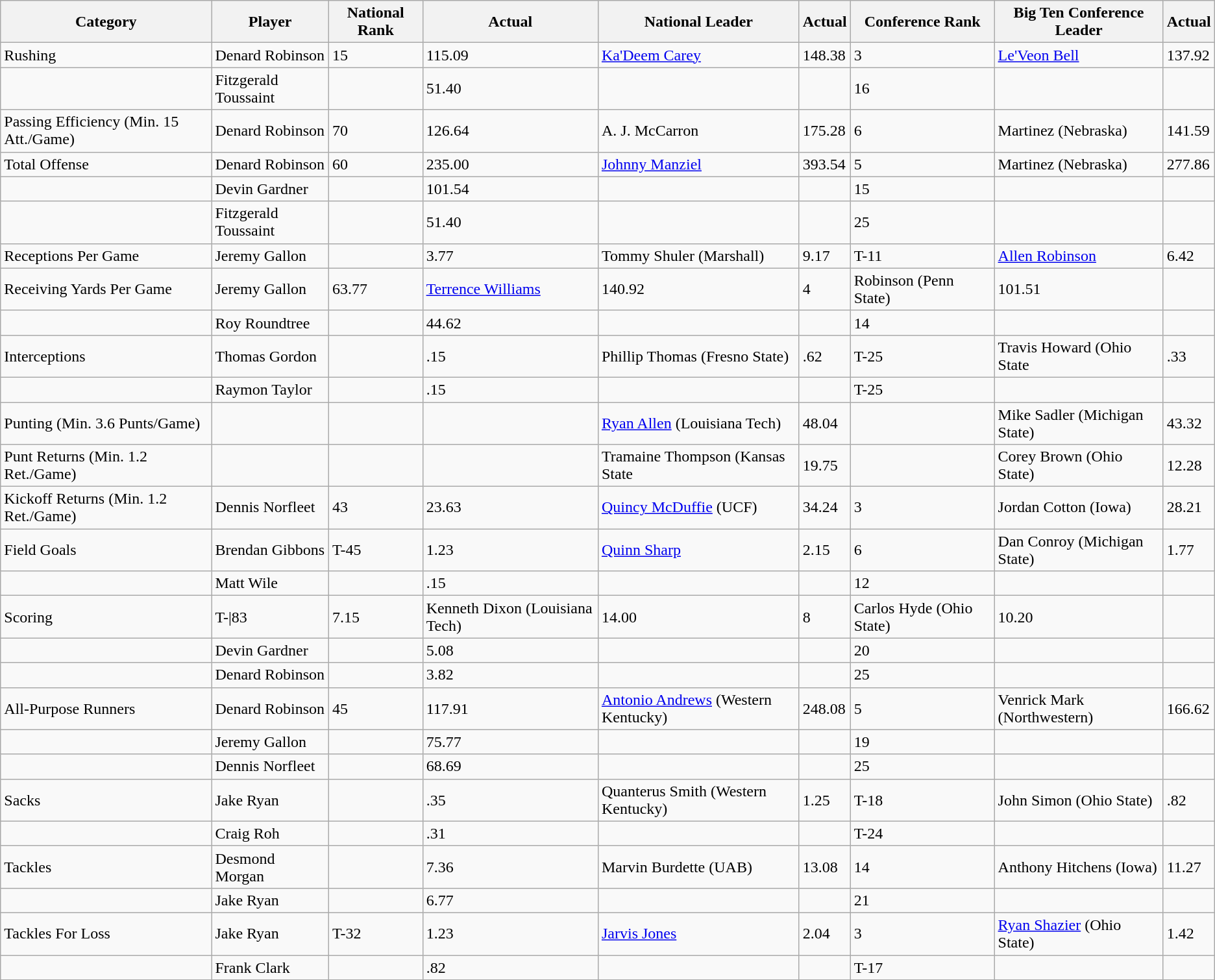<table class="wikitable" style="text-align:left">
<tr>
<th>Category</th>
<th>Player</th>
<th>National Rank</th>
<th>Actual</th>
<th>National Leader</th>
<th>Actual</th>
<th>Conference Rank</th>
<th>Big Ten Conference Leader</th>
<th>Actual</th>
</tr>
<tr>
<td>Rushing</td>
<td>Denard Robinson</td>
<td>15</td>
<td>115.09</td>
<td><a href='#'>Ka'Deem Carey</a></td>
<td>148.38</td>
<td>3</td>
<td><a href='#'>Le'Veon Bell</a></td>
<td>137.92</td>
</tr>
<tr>
<td></td>
<td>Fitzgerald Toussaint</td>
<td></td>
<td>51.40</td>
<td></td>
<td></td>
<td>16</td>
<td></td>
<td></td>
</tr>
<tr>
<td>Passing Efficiency (Min. 15 Att./Game)</td>
<td>Denard Robinson</td>
<td>70</td>
<td>126.64</td>
<td>A. J. McCarron</td>
<td>175.28</td>
<td>6</td>
<td>Martinez (Nebraska)</td>
<td>141.59</td>
</tr>
<tr>
<td>Total Offense</td>
<td>Denard Robinson</td>
<td>60</td>
<td>235.00</td>
<td><a href='#'>Johnny Manziel</a></td>
<td>393.54</td>
<td>5</td>
<td>Martinez (Nebraska)</td>
<td>277.86</td>
</tr>
<tr>
<td></td>
<td>Devin Gardner</td>
<td></td>
<td>101.54</td>
<td></td>
<td></td>
<td>15</td>
<td></td>
<td></td>
</tr>
<tr>
<td></td>
<td>Fitzgerald Toussaint</td>
<td></td>
<td>51.40</td>
<td></td>
<td></td>
<td>25</td>
<td></td>
<td></td>
</tr>
<tr>
<td>Receptions Per Game</td>
<td>Jeremy Gallon</td>
<td></td>
<td>3.77</td>
<td>Tommy Shuler (Marshall)</td>
<td>9.17</td>
<td>T-11</td>
<td><a href='#'>Allen Robinson</a></td>
<td>6.42</td>
</tr>
<tr>
<td>Receiving Yards Per Game</td>
<td>Jeremy Gallon</td>
<td 88>63.77</td>
<td><a href='#'>Terrence Williams</a></td>
<td>140.92</td>
<td>4</td>
<td>Robinson (Penn State)</td>
<td>101.51</td>
</tr>
<tr>
<td></td>
<td>Roy Roundtree</td>
<td></td>
<td>44.62</td>
<td></td>
<td></td>
<td>14</td>
<td></td>
<td></td>
</tr>
<tr>
<td>Interceptions</td>
<td>Thomas Gordon</td>
<td></td>
<td>.15</td>
<td>Phillip Thomas (Fresno State)</td>
<td>.62</td>
<td>T-25</td>
<td>Travis Howard (Ohio State</td>
<td>.33</td>
</tr>
<tr>
<td></td>
<td>Raymon Taylor</td>
<td></td>
<td>.15</td>
<td></td>
<td></td>
<td>T-25</td>
<td></td>
<td></td>
</tr>
<tr>
<td>Punting (Min. 3.6 Punts/Game)</td>
<td></td>
<td></td>
<td></td>
<td><a href='#'>Ryan Allen</a> (Louisiana Tech)</td>
<td>48.04</td>
<td></td>
<td>Mike Sadler (Michigan State)</td>
<td>43.32</td>
</tr>
<tr>
<td>Punt Returns (Min. 1.2 Ret./Game)</td>
<td></td>
<td></td>
<td></td>
<td>Tramaine Thompson (Kansas State</td>
<td>19.75</td>
<td></td>
<td>Corey Brown (Ohio State)</td>
<td>12.28</td>
</tr>
<tr>
<td>Kickoff Returns (Min. 1.2 Ret./Game)</td>
<td>Dennis Norfleet</td>
<td>43</td>
<td>23.63</td>
<td><a href='#'>Quincy McDuffie</a> (UCF)</td>
<td>34.24</td>
<td>3</td>
<td>Jordan Cotton (Iowa)</td>
<td>28.21</td>
</tr>
<tr>
<td>Field Goals</td>
<td>Brendan Gibbons</td>
<td>T-45</td>
<td>1.23</td>
<td><a href='#'>Quinn Sharp</a></td>
<td>2.15</td>
<td>6</td>
<td>Dan Conroy (Michigan State)</td>
<td>1.77</td>
</tr>
<tr>
<td></td>
<td>Matt Wile</td>
<td></td>
<td>.15</td>
<td></td>
<td></td>
<td>12</td>
<td></td>
<td></td>
</tr>
<tr>
<td>Scoring</td>
<td Brendan Gibbons>T-|83</td>
<td>7.15</td>
<td>Kenneth Dixon (Louisiana Tech)</td>
<td>14.00</td>
<td>8</td>
<td>Carlos Hyde (Ohio State)</td>
<td>10.20</td>
</tr>
<tr>
<td></td>
<td>Devin Gardner</td>
<td></td>
<td>5.08</td>
<td></td>
<td></td>
<td>20</td>
<td></td>
<td></td>
</tr>
<tr>
<td></td>
<td>Denard Robinson</td>
<td></td>
<td>3.82</td>
<td></td>
<td></td>
<td>25</td>
<td></td>
<td></td>
</tr>
<tr>
<td>All-Purpose Runners</td>
<td>Denard Robinson</td>
<td>45</td>
<td>117.91</td>
<td><a href='#'>Antonio Andrews</a> (Western Kentucky)</td>
<td>248.08</td>
<td>5</td>
<td>Venrick Mark (Northwestern)</td>
<td>166.62</td>
</tr>
<tr>
<td></td>
<td>Jeremy Gallon</td>
<td></td>
<td>75.77</td>
<td></td>
<td></td>
<td>19</td>
<td></td>
<td></td>
</tr>
<tr>
<td></td>
<td>Dennis Norfleet</td>
<td></td>
<td>68.69</td>
<td></td>
<td></td>
<td>25</td>
<td></td>
<td></td>
</tr>
<tr>
<td>Sacks</td>
<td>Jake Ryan</td>
<td></td>
<td>.35</td>
<td>Quanterus Smith (Western Kentucky)</td>
<td>1.25</td>
<td>T-18</td>
<td>John Simon (Ohio State)</td>
<td>.82</td>
</tr>
<tr>
<td></td>
<td>Craig Roh</td>
<td></td>
<td>.31</td>
<td></td>
<td></td>
<td>T-24</td>
<td></td>
<td></td>
</tr>
<tr>
<td>Tackles</td>
<td>Desmond Morgan</td>
<td></td>
<td>7.36</td>
<td>Marvin Burdette (UAB)</td>
<td>13.08</td>
<td>14</td>
<td>Anthony Hitchens (Iowa)</td>
<td>11.27</td>
</tr>
<tr>
<td></td>
<td>Jake Ryan</td>
<td></td>
<td>6.77</td>
<td></td>
<td></td>
<td>21</td>
<td></td>
<td></td>
</tr>
<tr>
<td>Tackles For Loss</td>
<td>Jake Ryan</td>
<td>T-32</td>
<td>1.23</td>
<td><a href='#'>Jarvis Jones</a></td>
<td>2.04</td>
<td>3</td>
<td><a href='#'>Ryan Shazier</a> (Ohio State)</td>
<td>1.42</td>
</tr>
<tr>
<td></td>
<td>Frank Clark</td>
<td></td>
<td>.82</td>
<td></td>
<td></td>
<td>T-17</td>
<td></td>
<td></td>
</tr>
<tr>
</tr>
</table>
